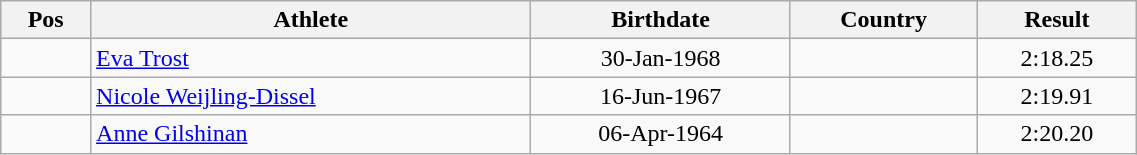<table class="wikitable"  style="text-align:center; width:60%;">
<tr>
<th>Pos</th>
<th>Athlete</th>
<th>Birthdate</th>
<th>Country</th>
<th>Result</th>
</tr>
<tr>
<td align=center></td>
<td align=left><a href='#'>Eva Trost</a></td>
<td>30-Jan-1968</td>
<td align=left></td>
<td>2:18.25</td>
</tr>
<tr>
<td align=center></td>
<td align=left><a href='#'>Nicole Weijling-Dissel</a></td>
<td>16-Jun-1967</td>
<td align=left></td>
<td>2:19.91</td>
</tr>
<tr>
<td align=center></td>
<td align=left><a href='#'>Anne Gilshinan</a></td>
<td>06-Apr-1964</td>
<td align=left></td>
<td>2:20.20</td>
</tr>
</table>
